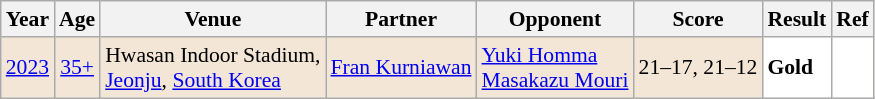<table class="sortable wikitable" style="font-size: 90%;">
<tr>
<th>Year</th>
<th>Age</th>
<th>Venue</th>
<th>Partner</th>
<th>Opponent</th>
<th>Score</th>
<th>Result</th>
<th>Ref</th>
</tr>
<tr style="background:#F3E6D7">
<td align="center"><a href='#'>2023</a></td>
<td align="center"><a href='#'>35+</a></td>
<td align="left">Hwasan Indoor Stadium,<br><a href='#'>Jeonju</a>, <a href='#'>South Korea</a></td>
<td align="left"> <a href='#'>Fran Kurniawan</a></td>
<td align="left"> <a href='#'>Yuki Homma</a><br> <a href='#'>Masakazu Mouri</a></td>
<td align="left">21–17, 21–12</td>
<td style="text-align:left; background:white"> <strong>Gold</strong></td>
<td style="text-align:center; background:white"></td>
</tr>
</table>
